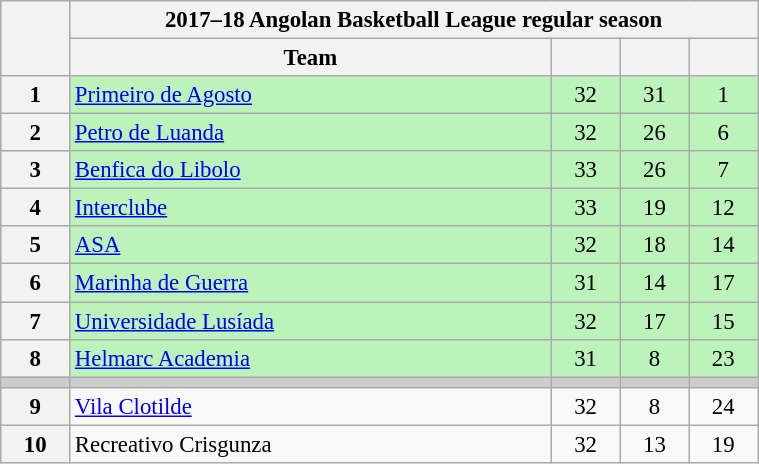<table class="wikitable" width="40%" style="font-size:95%; text-align:center">
<tr>
<th rowspan="2" width="5%"></th>
<th colspan="4" style="text-align:center"><strong>2017–18 Angolan Basketball League regular season</strong></th>
</tr>
<tr>
<th width="35%">Team</th>
<th width="5%"></th>
<th width="5%"></th>
<th width="5%"></th>
</tr>
<tr style="background-color:#BBF3BB;">
<th>1</th>
<td style="text-align:left;"><a href='#'>Primeiro de Agosto</a></td>
<td>32</td>
<td>31</td>
<td>1</td>
</tr>
<tr style="background-color:#BBF3BB;">
<th>2</th>
<td style="text-align:left;"><a href='#'>Petro de Luanda</a></td>
<td>32</td>
<td>26</td>
<td>6</td>
</tr>
<tr style="background-color:#BBF3BB;">
<th>3</th>
<td style="text-align:left;"><a href='#'>Benfica do Libolo</a></td>
<td>33</td>
<td>26</td>
<td>7</td>
</tr>
<tr style="background-color:#BBF3BB;">
<th>4</th>
<td style="text-align:left;"><a href='#'>Interclube</a></td>
<td>33</td>
<td>19</td>
<td>12</td>
</tr>
<tr style="background-color:#BBF3BB;">
<th>5</th>
<td style="text-align:left;"><a href='#'>ASA</a></td>
<td>32</td>
<td>18</td>
<td>14</td>
</tr>
<tr style="background-color:#BBF3BB;">
<th>6</th>
<td style="text-align:left;"><a href='#'>Marinha de Guerra</a></td>
<td>31</td>
<td>14</td>
<td>17</td>
</tr>
<tr style="background-color:#BBF3BB;">
<th>7</th>
<td style="text-align:left;"><a href='#'>Universidade Lusíada</a></td>
<td>32</td>
<td>17</td>
<td>15</td>
</tr>
<tr style="background-color:#BBF3BB;">
<th>8</th>
<td style="text-align:left;"><a href='#'>Helmarc Academia</a></td>
<td>31</td>
<td>8</td>
<td>23</td>
</tr>
<tr style="background-color:#CCCCCC">
<td></td>
<td></td>
<td></td>
<td></td>
<td></td>
</tr>
<tr>
<th>9</th>
<td style="text-align:left;"><a href='#'>Vila Clotilde</a></td>
<td>32</td>
<td>8</td>
<td>24</td>
</tr>
<tr>
<th>10</th>
<td style="text-align:left;">Recreativo Crisgunza</td>
<td>32</td>
<td>13</td>
<td>19</td>
</tr>
</table>
